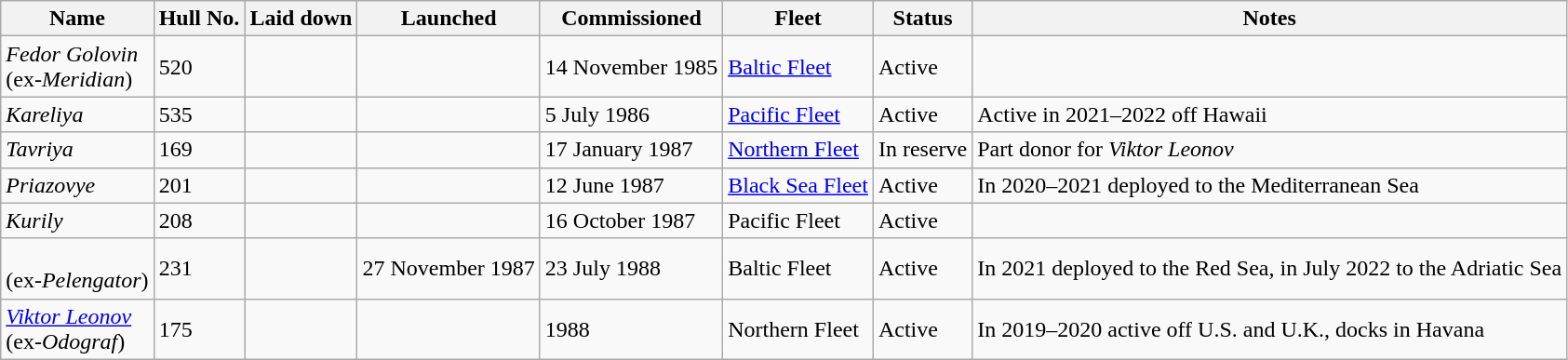<table class="wikitable">
<tr>
<th>Name</th>
<th>Hull No.</th>
<th>Laid down</th>
<th>Launched</th>
<th>Commissioned</th>
<th>Fleet</th>
<th>Status</th>
<th>Notes</th>
</tr>
<tr>
<td><em>Fedor Golovin</em><br>(ex-<em>Meridian</em>)</td>
<td>520</td>
<td></td>
<td></td>
<td>14 November 1985</td>
<td><a href='#'>Baltic Fleet</a></td>
<td>Active</td>
<td></td>
</tr>
<tr>
<td><em>Kareliya</em></td>
<td>535</td>
<td></td>
<td></td>
<td>5 July 1986</td>
<td><a href='#'>Pacific Fleet</a></td>
<td>Active</td>
<td>Active in 2021–2022 off Hawaii</td>
</tr>
<tr>
<td><em>Tavriya</em></td>
<td>169</td>
<td></td>
<td></td>
<td>17 January 1987</td>
<td><a href='#'>Northern Fleet</a></td>
<td>In reserve</td>
<td>Part donor for <em>Viktor Leonov</em></td>
</tr>
<tr>
<td><em>Priazovye</em></td>
<td>201</td>
<td></td>
<td></td>
<td>12 June 1987</td>
<td><a href='#'>Black Sea Fleet</a></td>
<td>Active</td>
<td>In 2020–2021 deployed to the Mediterranean Sea</td>
</tr>
<tr>
<td><em>Kurily</em></td>
<td>208</td>
<td></td>
<td></td>
<td>16 October 1987</td>
<td>Pacific Fleet</td>
<td>Active</td>
<td></td>
</tr>
<tr>
<td><br>(ex-<em>Pelengator</em>)</td>
<td>231</td>
<td></td>
<td>27 November 1987</td>
<td>23 July 1988</td>
<td>Baltic Fleet</td>
<td>Active</td>
<td>In 2021 deployed to the Red Sea, in July 2022 to the Adriatic Sea</td>
</tr>
<tr>
<td><em><a href='#'>Viktor Leonov</a></em><br>(ex-<em>Odograf</em>)</td>
<td>175</td>
<td></td>
<td></td>
<td>1988</td>
<td>Northern Fleet</td>
<td>Active</td>
<td>In 2019–2020 active off U.S. and U.K., docks in Havana</td>
</tr>
</table>
